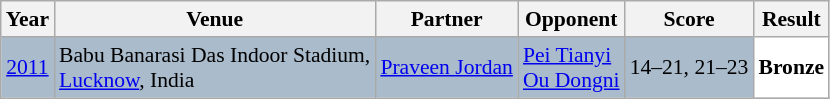<table class="sortable wikitable" style="font-size: 90%">
<tr>
<th>Year</th>
<th>Venue</th>
<th>Partner</th>
<th>Opponent</th>
<th>Score</th>
<th>Result</th>
</tr>
<tr style="background:#AABBCC">
<td align="center"><a href='#'>2011</a></td>
<td align="left">Babu Banarasi Das Indoor Stadium,<br><a href='#'>Lucknow</a>, India</td>
<td align="left"> <a href='#'>Praveen Jordan</a></td>
<td align="left"> <a href='#'>Pei Tianyi</a><br> <a href='#'>Ou Dongni</a></td>
<td align="left">14–21, 21–23</td>
<td style="text-align:left; background:white"> <strong>Bronze</strong></td>
</tr>
</table>
